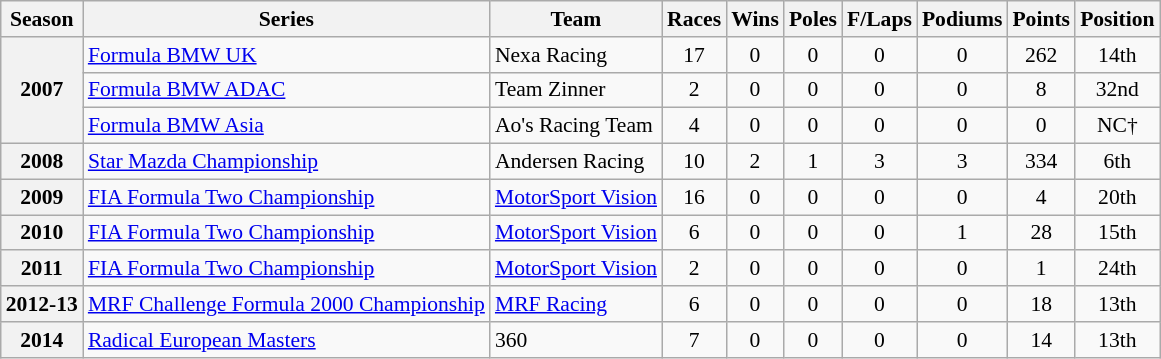<table class="wikitable" style="font-size: 90%; text-align:center">
<tr>
<th>Season</th>
<th>Series</th>
<th>Team</th>
<th>Races</th>
<th>Wins</th>
<th>Poles</th>
<th>F/Laps</th>
<th>Podiums</th>
<th>Points</th>
<th>Position</th>
</tr>
<tr>
<th rowspan=3>2007</th>
<td align=left><a href='#'>Formula BMW UK</a></td>
<td align=left>Nexa Racing</td>
<td>17</td>
<td>0</td>
<td>0</td>
<td>0</td>
<td>0</td>
<td>262</td>
<td>14th</td>
</tr>
<tr>
<td align=left><a href='#'>Formula BMW ADAC</a></td>
<td align=left>Team Zinner</td>
<td>2</td>
<td>0</td>
<td>0</td>
<td>0</td>
<td>0</td>
<td>8</td>
<td>32nd</td>
</tr>
<tr>
<td align=left><a href='#'>Formula BMW Asia</a></td>
<td align=left>Ao's Racing Team</td>
<td>4</td>
<td>0</td>
<td>0</td>
<td>0</td>
<td>0</td>
<td>0</td>
<td>NC†</td>
</tr>
<tr>
<th>2008</th>
<td align=left><a href='#'>Star Mazda Championship</a></td>
<td align=left>Andersen Racing</td>
<td>10</td>
<td>2</td>
<td>1</td>
<td>3</td>
<td>3</td>
<td>334</td>
<td>6th</td>
</tr>
<tr>
<th>2009</th>
<td align=left><a href='#'>FIA Formula Two Championship</a></td>
<td align=left><a href='#'>MotorSport Vision</a></td>
<td>16</td>
<td>0</td>
<td>0</td>
<td>0</td>
<td>0</td>
<td>4</td>
<td>20th</td>
</tr>
<tr>
<th>2010</th>
<td align=left><a href='#'>FIA Formula Two Championship</a></td>
<td align=left><a href='#'>MotorSport Vision</a></td>
<td>6</td>
<td>0</td>
<td>0</td>
<td>0</td>
<td>1</td>
<td>28</td>
<td>15th</td>
</tr>
<tr>
<th>2011</th>
<td align=left><a href='#'>FIA Formula Two Championship</a></td>
<td align=left><a href='#'>MotorSport Vision</a></td>
<td>2</td>
<td>0</td>
<td>0</td>
<td>0</td>
<td>0</td>
<td>1</td>
<td>24th</td>
</tr>
<tr>
<th>2012-13</th>
<td align=left><a href='#'>MRF Challenge Formula 2000 Championship</a></td>
<td align=left><a href='#'>MRF Racing</a></td>
<td>6</td>
<td>0</td>
<td>0</td>
<td>0</td>
<td>0</td>
<td>18</td>
<td>13th</td>
</tr>
<tr>
<th>2014</th>
<td align=left><a href='#'>Radical European Masters</a></td>
<td align=left>360</td>
<td>7</td>
<td>0</td>
<td>0</td>
<td>0</td>
<td>0</td>
<td>14</td>
<td>13th</td>
</tr>
</table>
